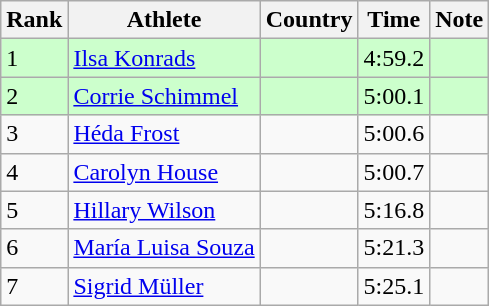<table class="wikitable sortable">
<tr>
<th>Rank</th>
<th>Athlete</th>
<th>Country</th>
<th>Time</th>
<th>Note</th>
</tr>
<tr bgcolor=#CCFFCC>
<td>1</td>
<td><a href='#'>Ilsa Konrads</a></td>
<td></td>
<td>4:59.2</td>
<td></td>
</tr>
<tr bgcolor=#CCFFCC>
<td>2</td>
<td><a href='#'>Corrie Schimmel</a></td>
<td></td>
<td>5:00.1</td>
<td></td>
</tr>
<tr>
<td>3</td>
<td><a href='#'>Héda Frost</a></td>
<td></td>
<td>5:00.6</td>
<td></td>
</tr>
<tr>
<td>4</td>
<td><a href='#'>Carolyn House</a></td>
<td></td>
<td>5:00.7</td>
<td></td>
</tr>
<tr>
<td>5</td>
<td><a href='#'>Hillary Wilson</a></td>
<td></td>
<td>5:16.8</td>
<td></td>
</tr>
<tr>
<td>6</td>
<td><a href='#'>María Luisa Souza</a></td>
<td></td>
<td>5:21.3</td>
<td></td>
</tr>
<tr>
<td>7</td>
<td><a href='#'>Sigrid Müller</a></td>
<td></td>
<td>5:25.1</td>
<td></td>
</tr>
</table>
